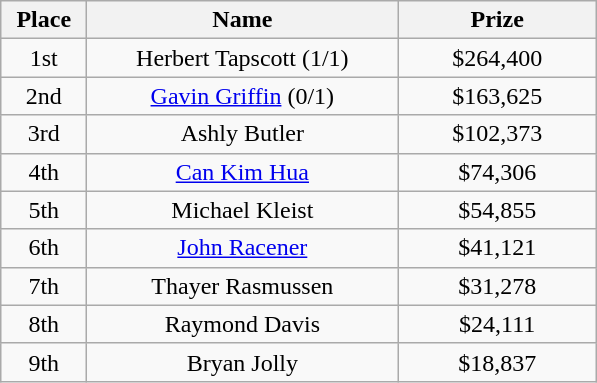<table class="wikitable">
<tr>
<th width="50">Place</th>
<th width="200">Name</th>
<th width="125">Prize</th>
</tr>
<tr>
<td align = "center">1st</td>
<td align = "center">Herbert Tapscott (1/1)</td>
<td align = "center">$264,400</td>
</tr>
<tr>
<td align = "center">2nd</td>
<td align = "center"><a href='#'>Gavin Griffin</a> (0/1)</td>
<td align = "center">$163,625</td>
</tr>
<tr>
<td align = "center">3rd</td>
<td align = "center">Ashly Butler</td>
<td align = "center">$102,373</td>
</tr>
<tr>
<td align = "center">4th</td>
<td align = "center"><a href='#'>Can Kim Hua</a></td>
<td align = "center">$74,306</td>
</tr>
<tr>
<td align = "center">5th</td>
<td align = "center">Michael Kleist</td>
<td align = "center">$54,855</td>
</tr>
<tr>
<td align = "center">6th</td>
<td align = "center"><a href='#'>John Racener</a></td>
<td align = "center">$41,121</td>
</tr>
<tr>
<td align = "center">7th</td>
<td align = "center">Thayer Rasmussen</td>
<td align = "center">$31,278</td>
</tr>
<tr>
<td align = "center">8th</td>
<td align = "center">Raymond Davis</td>
<td align = "center">$24,111</td>
</tr>
<tr>
<td align = "center">9th</td>
<td align = "center">Bryan Jolly</td>
<td align = "center">$18,837</td>
</tr>
</table>
